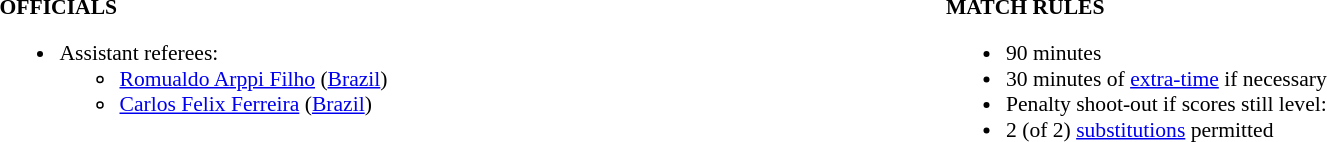<table width=100% style="font-size: 90%">
<tr>
<td width=50% valign=top><br><strong>OFFICIALS</strong><ul><li>Assistant referees:<ul><li><a href='#'>Romualdo Arppi Filho</a> (<a href='#'>Brazil</a>)</li><li><a href='#'>Carlos Felix Ferreira</a> (<a href='#'>Brazil</a>)</li></ul></li></ul></td>
<td width=50% valign=top><br><strong>MATCH RULES</strong><ul><li>90 minutes</li><li>30 minutes of <a href='#'>extra-time</a> if necessary</li><li>Penalty shoot-out if scores still level:</li><li>2 (of 2) <a href='#'>substitutions</a> permitted</li></ul></td>
</tr>
</table>
